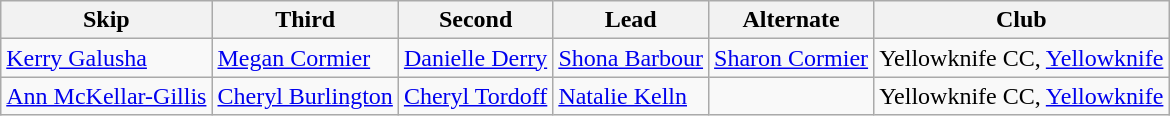<table class="wikitable">
<tr>
<th>Skip</th>
<th>Third</th>
<th>Second</th>
<th>Lead</th>
<th>Alternate</th>
<th>Club</th>
</tr>
<tr>
<td><a href='#'>Kerry Galusha</a></td>
<td><a href='#'>Megan Cormier</a></td>
<td><a href='#'>Danielle Derry</a></td>
<td><a href='#'>Shona Barbour</a></td>
<td><a href='#'>Sharon Cormier</a></td>
<td>Yellowknife CC, <a href='#'>Yellowknife</a></td>
</tr>
<tr>
<td><a href='#'>Ann McKellar-Gillis</a></td>
<td><a href='#'>Cheryl Burlington</a></td>
<td><a href='#'>Cheryl Tordoff</a></td>
<td><a href='#'>Natalie Kelln</a></td>
<td></td>
<td>Yellowknife CC, <a href='#'>Yellowknife</a></td>
</tr>
</table>
